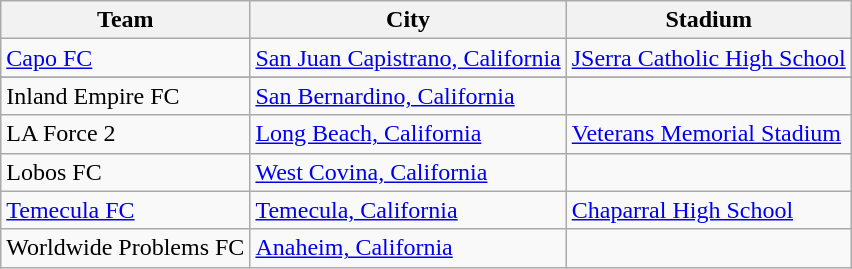<table class="wikitable sortable">
<tr>
<th scope="col">Team</th>
<th scope="col">City</th>
<th scope="col">Stadium</th>
</tr>
<tr>
<td><a href='#'>Capo FC</a></td>
<td><a href='#'>San Juan Capistrano, California</a></td>
<td><a href='#'>JSerra Catholic High School</a></td>
</tr>
<tr>
</tr>
<tr>
<td>Inland Empire FC</td>
<td><a href='#'>San Bernardino, California</a></td>
<td></td>
</tr>
<tr>
<td>LA Force 2</td>
<td><a href='#'>Long Beach, California</a></td>
<td><a href='#'>Veterans Memorial Stadium</a></td>
</tr>
<tr>
<td>Lobos FC</td>
<td><a href='#'>West Covina, California</a></td>
<td></td>
</tr>
<tr>
<td><a href='#'>Temecula FC</a></td>
<td><a href='#'>Temecula, California</a></td>
<td><a href='#'>Chaparral High School</a></td>
</tr>
<tr>
<td>Worldwide Problems FC</td>
<td><a href='#'>Anaheim, California</a></td>
<td></td>
</tr>
</table>
